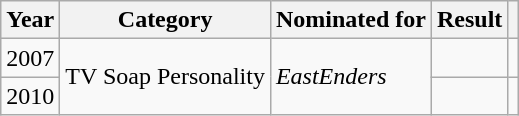<table class="wikitable plainrowheaders">
<tr>
<th scope="col">Year</th>
<th scope="col">Category</th>
<th scope="col">Nominated for</th>
<th scope="col">Result</th>
<th scope="col"></th>
</tr>
<tr>
<td align="center">2007</td>
<td rowspan="2">TV Soap Personality</td>
<td rowspan="2"><em>EastEnders</em></td>
<td></td>
<td align="center"></td>
</tr>
<tr>
<td align="center">2010</td>
<td></td>
<td align="center"></td>
</tr>
</table>
